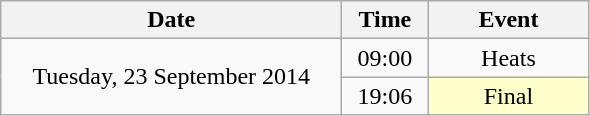<table class = "wikitable" style="text-align:center;">
<tr>
<th width=220>Date</th>
<th width=50>Time</th>
<th width=100>Event</th>
</tr>
<tr>
<td rowspan=2>Tuesday, 23 September 2014</td>
<td>09:00</td>
<td>Heats</td>
</tr>
<tr>
<td>19:06</td>
<td bgcolor=ffffcc>Final</td>
</tr>
</table>
